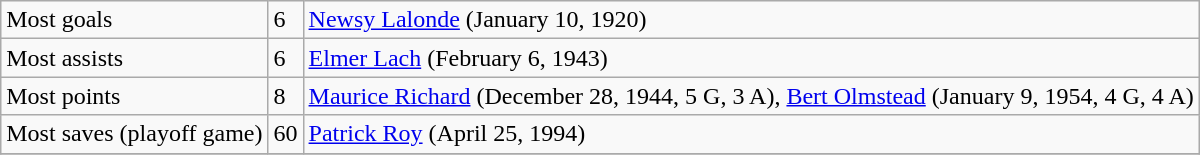<table class="wikitable">
<tr>
<td>Most goals</td>
<td>6</td>
<td><a href='#'>Newsy Lalonde</a> (January 10, 1920)</td>
</tr>
<tr>
<td>Most assists</td>
<td>6</td>
<td><a href='#'>Elmer Lach</a> (February 6, 1943)</td>
</tr>
<tr>
<td>Most points</td>
<td>8</td>
<td><a href='#'>Maurice Richard</a> (December 28, 1944, 5 G, 3 A), <a href='#'>Bert Olmstead</a> (January 9, 1954, 4 G, 4 A)</td>
</tr>
<tr>
<td>Most saves (playoff game)</td>
<td>60</td>
<td><a href='#'>Patrick Roy</a> (April 25, 1994)</td>
</tr>
<tr>
</tr>
</table>
